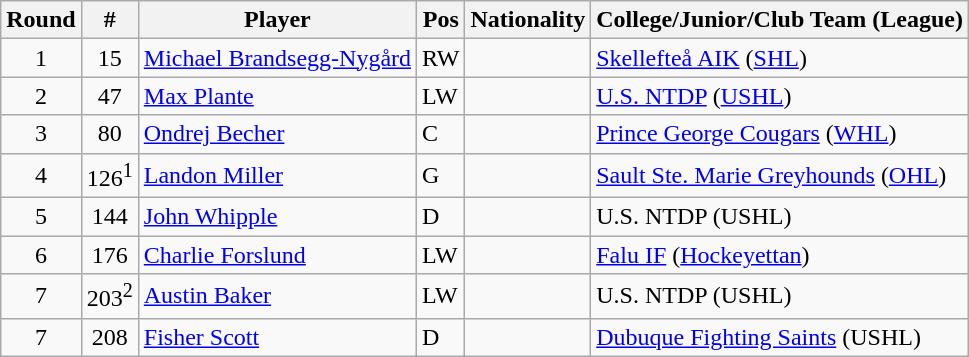<table class="wikitable">
<tr>
<th>Round</th>
<th>#</th>
<th>Player</th>
<th>Pos</th>
<th>Nationality</th>
<th>College/Junior/Club Team (League)</th>
</tr>
<tr>
<td style="text-align:center;">1</td>
<td style="text-align:center;">15</td>
<td><a href='#'>Michael Brandsegg-Nygård</a></td>
<td>RW</td>
<td></td>
<td><a href='#'>Skellefteå AIK</a> (<a href='#'>SHL</a>)</td>
</tr>
<tr>
<td style="text-align:center;">2</td>
<td style="text-align:center;">47</td>
<td><a href='#'>Max Plante</a></td>
<td>LW</td>
<td></td>
<td><a href='#'>U.S. NTDP</a> (<a href='#'>USHL</a>)</td>
</tr>
<tr>
<td style="text-align:center;">3</td>
<td style="text-align:center;">80</td>
<td><a href='#'>Ondrej Becher</a></td>
<td>C</td>
<td></td>
<td><a href='#'>Prince George Cougars</a> (<a href='#'>WHL</a>)</td>
</tr>
<tr>
<td style="text-align:center;">4</td>
<td style="text-align:center;">126<sup>1</sup></td>
<td><a href='#'>Landon Miller</a></td>
<td>G</td>
<td></td>
<td><a href='#'>Sault Ste. Marie Greyhounds</a> (<a href='#'>OHL</a>)</td>
</tr>
<tr>
<td style="text-align:center;">5</td>
<td style="text-align:center;">144</td>
<td><a href='#'>John Whipple</a></td>
<td>D</td>
<td></td>
<td>U.S. NTDP (USHL)</td>
</tr>
<tr>
<td style="text-align:center;">6</td>
<td style="text-align:center;">176</td>
<td><a href='#'>Charlie Forslund</a></td>
<td>LW</td>
<td></td>
<td><a href='#'>Falu IF</a> (<a href='#'>Hockeyettan</a>)</td>
</tr>
<tr>
<td style="text-align:center;">7</td>
<td style="text-align:center;">203<sup>2</sup></td>
<td><a href='#'>Austin Baker</a></td>
<td>LW</td>
<td></td>
<td>U.S. NTDP (USHL)</td>
</tr>
<tr>
<td style="text-align:center;">7</td>
<td style="text-align:center;">208</td>
<td><a href='#'>Fisher Scott</a></td>
<td>D</td>
<td></td>
<td><a href='#'>Dubuque Fighting Saints</a> (USHL)</td>
</tr>
</table>
